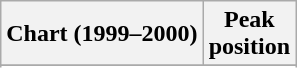<table class="wikitable sortable plainrowheaders" style="text-align:center">
<tr>
<th scope="col">Chart (1999–2000)</th>
<th scope="col">Peak<br>position</th>
</tr>
<tr>
</tr>
<tr>
</tr>
<tr>
</tr>
<tr>
</tr>
</table>
